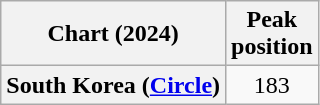<table class="wikitable sortable plainrowheaders" style="text-align:center">
<tr>
<th scope="col">Chart (2024)</th>
<th scope="col">Peak<br>position</th>
</tr>
<tr>
<th scope="row">South Korea  (<a href='#'>Circle</a>)</th>
<td>183</td>
</tr>
</table>
